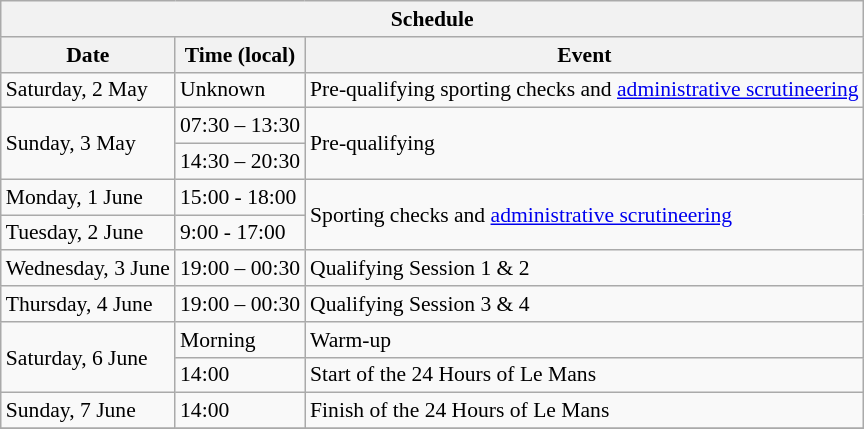<table class="wikitable" style="font-size: 90%;">
<tr>
<th colspan=3>Schedule</th>
</tr>
<tr>
<th>Date</th>
<th>Time (local)</th>
<th>Event</th>
</tr>
<tr>
<td>Saturday, 2 May</td>
<td>Unknown</td>
<td>Pre-qualifying sporting checks and <a href='#'>administrative scrutineering</a></td>
</tr>
<tr>
<td rowspan=2>Sunday, 3 May</td>
<td>07:30 – 13:30</td>
<td rowspan=2>Pre-qualifying</td>
</tr>
<tr>
<td>14:30 – 20:30</td>
</tr>
<tr>
<td>Monday, 1 June</td>
<td>15:00 - 18:00</td>
<td rowspan=2>Sporting checks and <a href='#'>administrative scrutineering</a></td>
</tr>
<tr>
<td>Tuesday, 2 June</td>
<td>9:00 - 17:00</td>
</tr>
<tr>
<td>Wednesday, 3 June</td>
<td>19:00 – 00:30</td>
<td>Qualifying Session 1 & 2</td>
</tr>
<tr>
<td>Thursday, 4 June</td>
<td>19:00 – 00:30</td>
<td>Qualifying Session 3 & 4</td>
</tr>
<tr>
<td rowspan=2>Saturday, 6 June</td>
<td>Morning</td>
<td>Warm-up</td>
</tr>
<tr>
<td>14:00</td>
<td>Start of the 24 Hours of Le Mans</td>
</tr>
<tr>
<td>Sunday, 7 June</td>
<td>14:00</td>
<td>Finish of the 24 Hours of Le Mans</td>
</tr>
<tr>
</tr>
</table>
